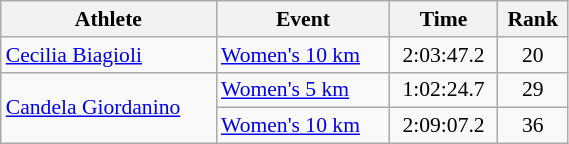<table class="wikitable" style="text-align:center; font-size:90%; width:30%;">
<tr>
<th>Athlete</th>
<th>Event</th>
<th>Time</th>
<th>Rank</th>
</tr>
<tr>
<td align=left><a href='#'>Cecilia Biagioli</a></td>
<td align=left><a href='#'>Women's 10 km</a></td>
<td>2:03:47.2</td>
<td>20</td>
</tr>
<tr>
<td align=left rowspan=2><a href='#'>Candela Giordanino</a></td>
<td align=left><a href='#'>Women's 5 km</a></td>
<td>1:02:24.7</td>
<td>29</td>
</tr>
<tr>
<td align=left><a href='#'>Women's 10 km</a></td>
<td>2:09:07.2</td>
<td>36</td>
</tr>
</table>
